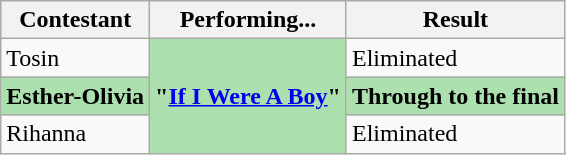<table class="wikitable">
<tr>
<th>Contestant</th>
<th>Performing...</th>
<th>Result</th>
</tr>
<tr>
<td>Tosin</td>
<td style="background:#ACE1AF;"rowspan="3"><strong>"<a href='#'>If I Were A Boy</a>"</strong></td>
<td>Eliminated</td>
</tr>
<tr>
<td style="background:#ACE1AF;"><strong>Esther-Olivia</strong></td>
<td style="background:#ACE1AF;"><strong>Through to the final</strong></td>
</tr>
<tr>
<td>Rihanna</td>
<td>Eliminated</td>
</tr>
</table>
